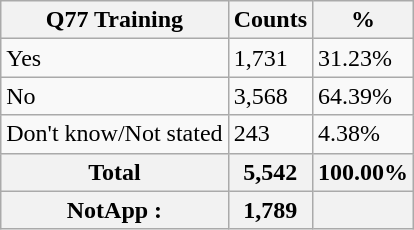<table class="wikitable sortable">
<tr>
<th>Q77 Training</th>
<th>Counts</th>
<th>%</th>
</tr>
<tr>
<td>Yes</td>
<td>1,731</td>
<td>31.23%</td>
</tr>
<tr>
<td>No</td>
<td>3,568</td>
<td>64.39%</td>
</tr>
<tr>
<td>Don't know/Not stated</td>
<td>243</td>
<td>4.38%</td>
</tr>
<tr>
<th>Total</th>
<th>5,542</th>
<th>100.00%</th>
</tr>
<tr>
<th>NotApp :</th>
<th>1,789</th>
<th></th>
</tr>
</table>
